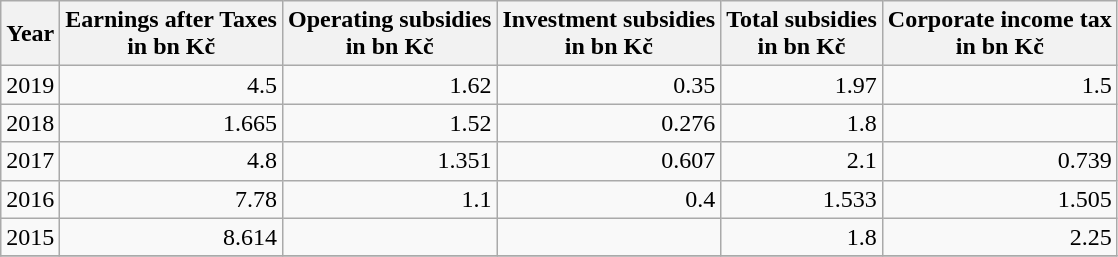<table class="wikitable float-left" style="text-align: right;">
<tr>
<th>Year</th>
<th>Earnings after Taxes <br>in bn Kč</th>
<th>Operating subsidies <br>in bn Kč</th>
<th>Investment subsidies <br>in bn Kč</th>
<th>Total subsidies <br>in bn Kč</th>
<th>Corporate income tax <br>in bn Kč</th>
</tr>
<tr>
<td>2019</td>
<td>4.5</td>
<td>1.62</td>
<td>0.35</td>
<td>1.97</td>
<td>1.5</td>
</tr>
<tr>
<td>2018</td>
<td>1.665</td>
<td>1.52</td>
<td>0.276</td>
<td>1.8</td>
</tr>
<tr>
<td>2017</td>
<td>4.8</td>
<td>1.351</td>
<td>0.607</td>
<td>2.1</td>
<td>0.739</td>
</tr>
<tr>
<td>2016</td>
<td>7.78</td>
<td>1.1</td>
<td>0.4</td>
<td>1.533</td>
<td>1.505</td>
</tr>
<tr>
<td>2015</td>
<td>8.614</td>
<td></td>
<td></td>
<td>1.8</td>
<td>2.25</td>
</tr>
<tr>
</tr>
</table>
